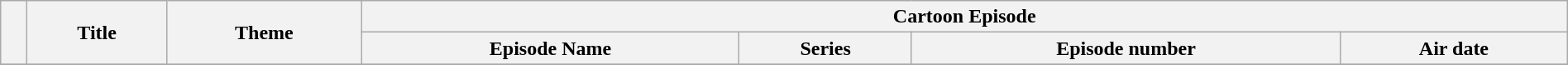<table class="wikitable collapsible collapsed" width=100%>
<tr>
<th rowspan="2"></th>
<th rowspan="2">Title</th>
<th rowspan="2">Theme</th>
<th colspan="4">Cartoon Episode</th>
</tr>
<tr>
<th>Episode Name</th>
<th>Series</th>
<th>Episode number</th>
<th>Air date</th>
</tr>
<tr>
</tr>
</table>
